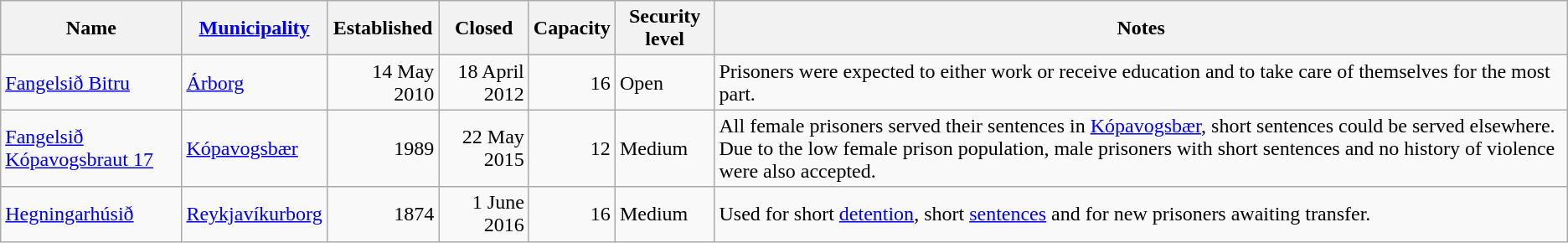<table class="sortable wikitable">
<tr>
<th>Name</th>
<th><a href='#'>Municipality</a></th>
<th>Established</th>
<th>Closed</th>
<th>Capacity</th>
<th>Security level</th>
<th>Notes</th>
</tr>
<tr>
<td><a href='#'>Fangelsið Bitru</a></td>
<td><a href='#'>Árborg</a></td>
<td style="text-align: right;">14 May 2010</td>
<td style="text-align: right;">18 April 2012</td>
<td style="text-align: right;">16</td>
<td>Open</td>
<td>Prisoners were expected to either work or receive education and to take care of themselves for the most part.</td>
</tr>
<tr>
<td><a href='#'>Fangelsið Kópavogsbraut 17</a></td>
<td><a href='#'>Kópavogsbær</a></td>
<td style="text-align: right;">1989</td>
<td style="text-align: right;">22 May 2015</td>
<td style="text-align: right;">12</td>
<td>Medium</td>
<td>All female prisoners served their sentences in <a href='#'>Kópavogsbær</a>, short sentences could be served elsewhere. Due to the low female prison population, male prisoners with short sentences and no history of violence were also accepted.</td>
</tr>
<tr>
<td><a href='#'>Hegningarhúsið</a></td>
<td><a href='#'>Reykjavíkurborg</a></td>
<td style="text-align: right;">1874</td>
<td style="text-align: right;">1 June 2016</td>
<td style="text-align: right;">16</td>
<td>Medium</td>
<td>Used for short <a href='#'>detention</a>, short <a href='#'>sentences</a> and for new prisoners awaiting transfer.</td>
</tr>
</table>
